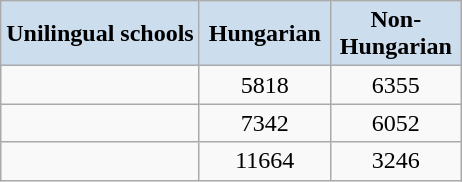<table class="wikitable">
<tr>
<th style="background:#CCDDEE;">Unilingual schools</th>
<th style="width: 5em; background:#CCDDEE;">Hungarian</th>
<th style="width: 5em; background:#CCDDEE;">Non-Hungarian</th>
</tr>
<tr>
<td></td>
<td style="text-align:center">5818</td>
<td style="text-align:center">6355</td>
</tr>
<tr>
<td></td>
<td style="text-align:center">7342</td>
<td style="text-align:center">6052</td>
</tr>
<tr>
<td></td>
<td style="text-align:center">11664</td>
<td style="text-align:center">3246</td>
</tr>
</table>
